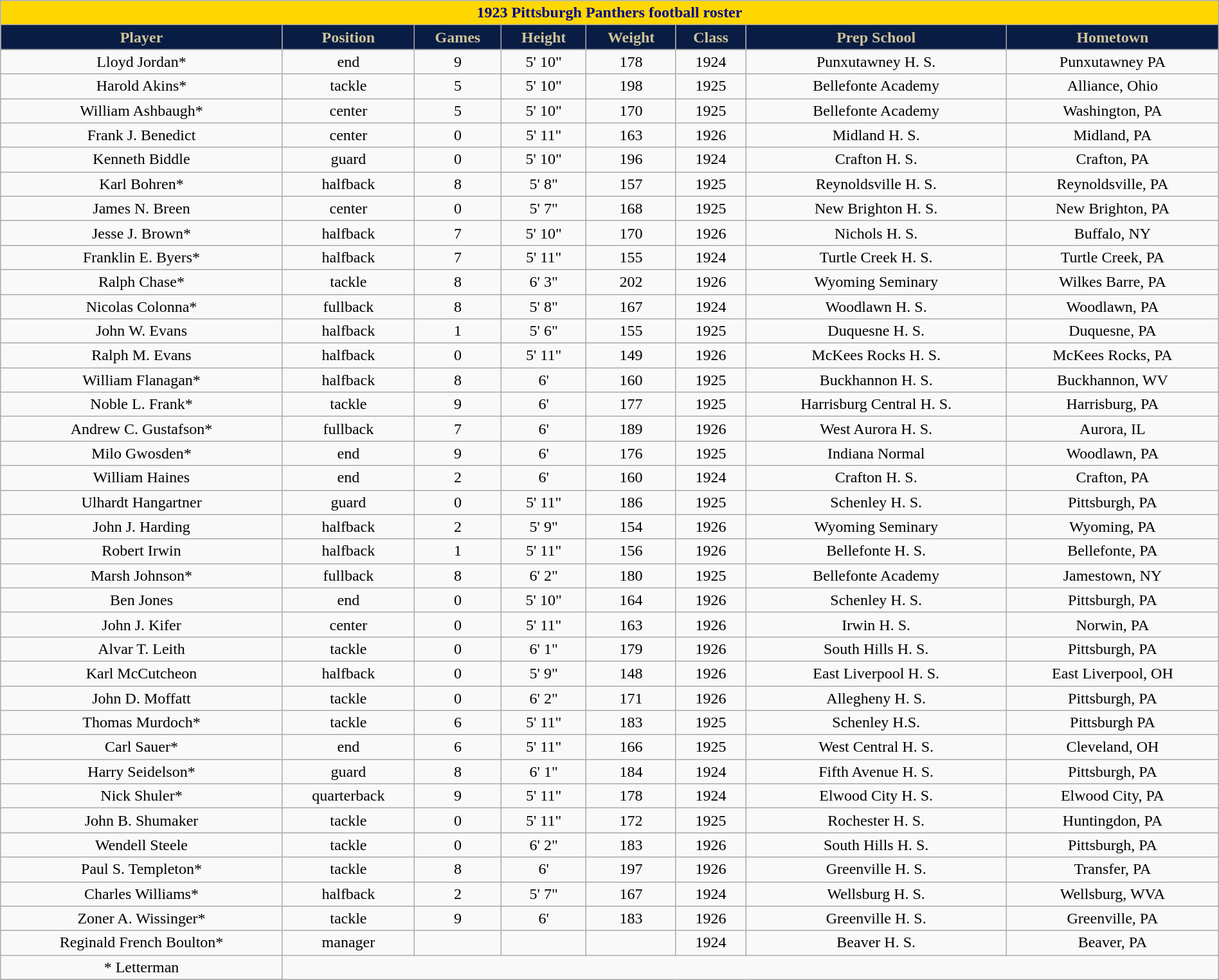<table class="wikitable collapsible collapsed" style="margin: left; text-align:right; width:100%;">
<tr>
<th colspan="10" ; style="background:gold; color:darkblue; text-align: center;"><strong>1923 Pittsburgh Panthers football roster</strong></th>
</tr>
<tr align="center"  style="background:#091C44; color:#CEC499;">
<td><strong>Player</strong></td>
<td><strong>Position</strong></td>
<td><strong>Games</strong></td>
<td><strong>Height</strong></td>
<td><strong>Weight</strong></td>
<td><strong>Class</strong></td>
<td><strong>Prep School</strong></td>
<td><strong>Hometown</strong></td>
</tr>
<tr align="center" bgcolor="">
<td>Lloyd Jordan*</td>
<td>end</td>
<td>9</td>
<td>5' 10"</td>
<td>178</td>
<td>1924</td>
<td>Punxutawney H. S.</td>
<td>Punxutawney PA</td>
</tr>
<tr align="center" bgcolor="">
<td>Harold Akins*</td>
<td>tackle</td>
<td>5</td>
<td>5' 10"</td>
<td>198</td>
<td>1925</td>
<td>Bellefonte Academy</td>
<td>Alliance, Ohio</td>
</tr>
<tr align="center" bgcolor="">
<td>William Ashbaugh*</td>
<td>center</td>
<td>5</td>
<td>5' 10"</td>
<td>170</td>
<td>1925</td>
<td>Bellefonte Academy</td>
<td>Washington, PA</td>
</tr>
<tr align="center" bgcolor="">
<td>Frank J. Benedict</td>
<td>center</td>
<td>0</td>
<td>5' 11"</td>
<td>163</td>
<td>1926</td>
<td>Midland H. S.</td>
<td>Midland, PA</td>
</tr>
<tr align="center" bgcolor="">
<td>Kenneth Biddle</td>
<td>guard</td>
<td>0</td>
<td>5' 10"</td>
<td>196</td>
<td>1924</td>
<td>Crafton H. S.</td>
<td>Crafton, PA</td>
</tr>
<tr align="center" bgcolor="">
<td>Karl Bohren*</td>
<td>halfback</td>
<td>8</td>
<td>5' 8"</td>
<td>157</td>
<td>1925</td>
<td>Reynoldsville H. S.</td>
<td>Reynoldsville, PA</td>
</tr>
<tr align="center" bgcolor="">
<td>James N. Breen</td>
<td>center</td>
<td>0</td>
<td>5' 7"</td>
<td>168</td>
<td>1925</td>
<td>New Brighton H. S.</td>
<td>New Brighton, PA</td>
</tr>
<tr align="center" bgcolor="">
<td>Jesse J. Brown*</td>
<td>halfback</td>
<td>7</td>
<td>5' 10"</td>
<td>170</td>
<td>1926</td>
<td>Nichols H. S.</td>
<td>Buffalo, NY</td>
</tr>
<tr align="center" bgcolor="">
<td>Franklin E. Byers*</td>
<td>halfback</td>
<td>7</td>
<td>5' 11"</td>
<td>155</td>
<td>1924</td>
<td>Turtle Creek H. S.</td>
<td>Turtle Creek, PA</td>
</tr>
<tr align="center" bgcolor="">
<td>Ralph Chase*</td>
<td>tackle</td>
<td>8</td>
<td>6' 3"</td>
<td>202</td>
<td>1926</td>
<td>Wyoming Seminary</td>
<td>Wilkes Barre, PA</td>
</tr>
<tr align="center" bgcolor="">
<td>Nicolas Colonna*</td>
<td>fullback</td>
<td>8</td>
<td>5' 8"</td>
<td>167</td>
<td>1924</td>
<td>Woodlawn H. S.</td>
<td>Woodlawn, PA</td>
</tr>
<tr align="center" bgcolor="">
<td>John W. Evans</td>
<td>halfback</td>
<td>1</td>
<td>5' 6"</td>
<td>155</td>
<td>1925</td>
<td>Duquesne H. S.</td>
<td>Duquesne, PA</td>
</tr>
<tr align="center" bgcolor="">
<td>Ralph M. Evans</td>
<td>halfback</td>
<td>0</td>
<td>5' 11"</td>
<td>149</td>
<td>1926</td>
<td>McKees Rocks H. S.</td>
<td>McKees Rocks, PA</td>
</tr>
<tr align="center" bgcolor="">
<td>William Flanagan*</td>
<td>halfback</td>
<td>8</td>
<td>6'</td>
<td>160</td>
<td>1925</td>
<td>Buckhannon H. S.</td>
<td>Buckhannon, WV</td>
</tr>
<tr align="center" bgcolor="">
<td>Noble L. Frank*</td>
<td>tackle</td>
<td>9</td>
<td>6'</td>
<td>177</td>
<td>1925</td>
<td>Harrisburg Central H. S.</td>
<td>Harrisburg, PA</td>
</tr>
<tr align="center" bgcolor="">
<td>Andrew C. Gustafson*</td>
<td>fullback</td>
<td>7</td>
<td>6'</td>
<td>189</td>
<td>1926</td>
<td>West Aurora H. S.</td>
<td>Aurora, IL</td>
</tr>
<tr align="center" bgcolor="">
<td>Milo Gwosden*</td>
<td>end</td>
<td>9</td>
<td>6'</td>
<td>176</td>
<td>1925</td>
<td>Indiana Normal</td>
<td>Woodlawn, PA</td>
</tr>
<tr align="center" bgcolor="">
<td>William Haines</td>
<td>end</td>
<td>2</td>
<td>6'</td>
<td>160</td>
<td>1924</td>
<td>Crafton H. S.</td>
<td>Crafton, PA</td>
</tr>
<tr align="center" bgcolor="">
<td>Ulhardt Hangartner</td>
<td>guard</td>
<td>0</td>
<td>5' 11"</td>
<td>186</td>
<td>1925</td>
<td>Schenley H. S.</td>
<td>Pittsburgh, PA</td>
</tr>
<tr align="center" bgcolor="">
<td>John J. Harding</td>
<td>halfback</td>
<td>2</td>
<td>5' 9"</td>
<td>154</td>
<td>1926</td>
<td>Wyoming Seminary</td>
<td>Wyoming, PA</td>
</tr>
<tr align="center" bgcolor="">
<td>Robert Irwin</td>
<td>halfback</td>
<td>1</td>
<td>5' 11"</td>
<td>156</td>
<td>1926</td>
<td>Bellefonte H. S.</td>
<td>Bellefonte, PA</td>
</tr>
<tr align="center" bgcolor="">
<td>Marsh Johnson*</td>
<td>fullback</td>
<td>8</td>
<td>6' 2"</td>
<td>180</td>
<td>1925</td>
<td>Bellefonte Academy</td>
<td>Jamestown, NY</td>
</tr>
<tr align="center" bgcolor="">
<td>Ben Jones</td>
<td>end</td>
<td>0</td>
<td>5' 10"</td>
<td>164</td>
<td>1926</td>
<td>Schenley H. S.</td>
<td>Pittsburgh, PA</td>
</tr>
<tr align="center" bgcolor="">
<td>John J. Kifer</td>
<td>center</td>
<td>0</td>
<td>5' 11"</td>
<td>163</td>
<td>1926</td>
<td>Irwin H. S.</td>
<td>Norwin, PA</td>
</tr>
<tr align="center" bgcolor="">
<td>Alvar T. Leith</td>
<td>tackle</td>
<td>0</td>
<td>6' 1"</td>
<td>179</td>
<td>1926</td>
<td>South Hills H. S.</td>
<td>Pittsburgh, PA</td>
</tr>
<tr align="center" bgcolor="">
<td>Karl McCutcheon</td>
<td>halfback</td>
<td>0</td>
<td>5' 9"</td>
<td>148</td>
<td>1926</td>
<td>East Liverpool H. S.</td>
<td>East Liverpool, OH</td>
</tr>
<tr align="center" bgcolor="">
<td>John D. Moffatt</td>
<td>tackle</td>
<td>0</td>
<td>6' 2"</td>
<td>171</td>
<td>1926</td>
<td>Allegheny H. S.</td>
<td>Pittsburgh, PA</td>
</tr>
<tr align="center" bgcolor="">
<td>Thomas Murdoch*</td>
<td>tackle</td>
<td>6</td>
<td>5' 11"</td>
<td>183</td>
<td>1925</td>
<td>Schenley H.S.</td>
<td>Pittsburgh PA</td>
</tr>
<tr align="center" bgcolor="">
<td>Carl Sauer*</td>
<td>end</td>
<td>6</td>
<td>5' 11"</td>
<td>166</td>
<td>1925</td>
<td>West Central H. S.</td>
<td>Cleveland, OH</td>
</tr>
<tr align="center" bgcolor="">
<td>Harry Seidelson*</td>
<td>guard</td>
<td>8</td>
<td>6' 1"</td>
<td>184</td>
<td>1924</td>
<td>Fifth Avenue H. S.</td>
<td>Pittsburgh, PA</td>
</tr>
<tr align="center" bgcolor="">
<td>Nick Shuler*</td>
<td>quarterback</td>
<td>9</td>
<td>5' 11"</td>
<td>178</td>
<td>1924</td>
<td>Elwood City H. S.</td>
<td>Elwood City, PA</td>
</tr>
<tr align="center" bgcolor="">
<td>John B. Shumaker</td>
<td>tackle</td>
<td>0</td>
<td>5' 11"</td>
<td>172</td>
<td>1925</td>
<td>Rochester H. S.</td>
<td>Huntingdon, PA</td>
</tr>
<tr align="center" bgcolor="">
<td>Wendell Steele</td>
<td>tackle</td>
<td>0</td>
<td>6' 2"</td>
<td>183</td>
<td>1926</td>
<td>South Hills H. S.</td>
<td>Pittsburgh, PA</td>
</tr>
<tr align="center" bgcolor="">
<td>Paul S. Templeton*</td>
<td>tackle</td>
<td>8</td>
<td>6'</td>
<td>197</td>
<td>1926</td>
<td>Greenville H. S.</td>
<td>Transfer, PA</td>
</tr>
<tr align="center" bgcolor="">
<td>Charles Williams*</td>
<td>halfback</td>
<td>2</td>
<td>5' 7"</td>
<td>167</td>
<td>1924</td>
<td>Wellsburg H. S.</td>
<td>Wellsburg, WVA</td>
</tr>
<tr align="center" bgcolor="">
<td>Zoner A. Wissinger*</td>
<td>tackle</td>
<td>9</td>
<td>6'</td>
<td>183</td>
<td>1926</td>
<td>Greenville H. S.</td>
<td>Greenville, PA</td>
</tr>
<tr align="center" bgcolor="">
<td>Reginald French Boulton*</td>
<td>manager</td>
<td></td>
<td></td>
<td></td>
<td>1924</td>
<td>Beaver H. S.</td>
<td>Beaver, PA</td>
</tr>
<tr align="center" bgcolor="">
<td>* Letterman</td>
</tr>
<tr align="center" bgcolor="">
</tr>
</table>
